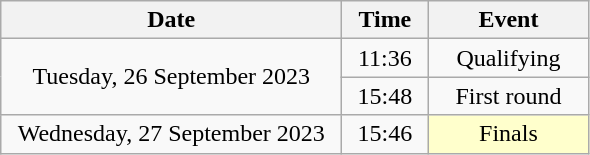<table class = "wikitable" style="text-align:center;">
<tr>
<th width=220>Date</th>
<th width=50>Time</th>
<th width=100>Event</th>
</tr>
<tr>
<td rowspan=2>Tuesday, 26 September 2023</td>
<td>11:36</td>
<td>Qualifying</td>
</tr>
<tr>
<td>15:48</td>
<td>First round</td>
</tr>
<tr>
<td>Wednesday, 27 September 2023</td>
<td>15:46</td>
<td bgcolor=ffffcc>Finals</td>
</tr>
</table>
